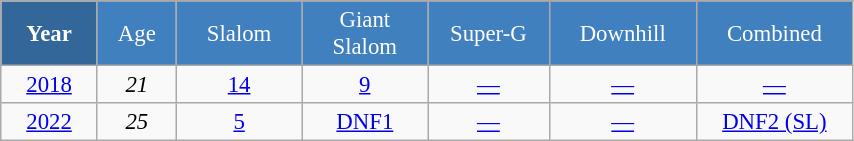<table class="wikitable" style="font-size:95%; text-align:center; border:grey solid 1px; border-collapse:collapse;" width="45%">
<tr style="background-color:#369; color:white;">
<td rowspan="2" colspan="1" width="4%"><strong>Year</strong></td>
</tr>
<tr style="background-color:#4180be; color:white;">
<td width="3%">Age</td>
<td width="5%">Slalom</td>
<td width="5%">Giant<br>Slalom</td>
<td width="5%">Super-G</td>
<td width="5%">Downhill</td>
<td width="5%">Combined</td>
</tr>
<tr>
<td><a href='#'>2018</a></td>
<td><em>21</em></td>
<td><a href='#'>14</a></td>
<td><a href='#'>9</a></td>
<td><a href='#'>—</a></td>
<td><a href='#'>—</a></td>
<td><a href='#'>—</a></td>
</tr>
<tr>
<td><a href='#'>2022</a></td>
<td><em>25</em></td>
<td><a href='#'>5</a></td>
<td><a href='#'>DNF1</a></td>
<td><a href='#'>—</a></td>
<td><a href='#'>—</a></td>
<td><a href='#'>DNF2 (SL)</a></td>
</tr>
</table>
